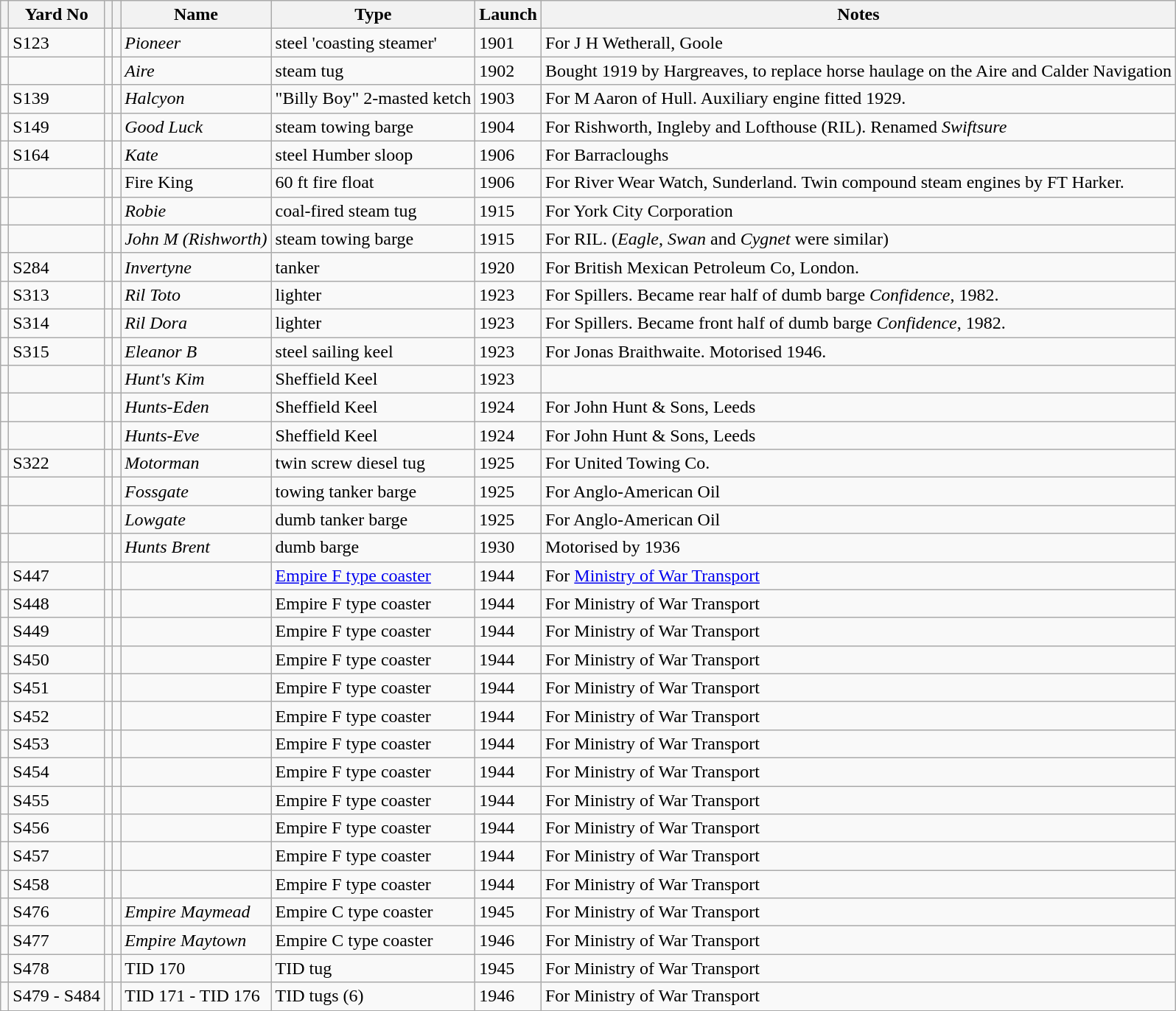<table class="wikitable sortable">
<tr>
<th></th>
<th>Yard No</th>
<th></th>
<th></th>
<th>Name</th>
<th>Type</th>
<th>Launch</th>
<th class="unsortable">Notes</th>
</tr>
<tr>
<td></td>
<td>S123</td>
<td></td>
<td></td>
<td><em>Pioneer</em></td>
<td>steel 'coasting steamer'</td>
<td>1901</td>
<td>For J H Wetherall, Goole</td>
</tr>
<tr>
<td></td>
<td></td>
<td></td>
<td></td>
<td><em>Aire</em></td>
<td>steam tug</td>
<td>1902</td>
<td>Bought 1919 by Hargreaves, to replace horse haulage on the Aire and Calder Navigation</td>
</tr>
<tr>
<td></td>
<td>S139</td>
<td></td>
<td></td>
<td><em>Halcyon</em></td>
<td>"Billy Boy" 2-masted ketch</td>
<td>1903</td>
<td>For M Aaron of Hull. Auxiliary engine fitted 1929.</td>
</tr>
<tr>
<td></td>
<td>S149</td>
<td></td>
<td></td>
<td><em>Good Luck</em></td>
<td>steam towing barge</td>
<td>1904</td>
<td>For Rishworth, Ingleby and Lofthouse (RIL). Renamed <em>Swiftsure</em></td>
</tr>
<tr>
<td></td>
<td>S164</td>
<td></td>
<td></td>
<td><em>Kate</em></td>
<td>steel Humber sloop</td>
<td>1906</td>
<td>For Barracloughs</td>
</tr>
<tr>
<td></td>
<td></td>
<td></td>
<td></td>
<td>Fire King</td>
<td>60 ft fire float</td>
<td>1906</td>
<td>For River Wear Watch, Sunderland. Twin compound steam engines by FT Harker.</td>
</tr>
<tr>
<td></td>
<td></td>
<td></td>
<td></td>
<td><em>Robie</em></td>
<td>coal-fired steam tug</td>
<td>1915</td>
<td>For York City Corporation</td>
</tr>
<tr>
<td></td>
<td></td>
<td></td>
<td></td>
<td><em>John M (Rishworth)</em></td>
<td>steam towing barge</td>
<td>1915</td>
<td>For RIL. (<em>Eagle</em>, <em>Swan</em> and <em>Cygnet</em> were similar)</td>
</tr>
<tr>
<td></td>
<td>S284</td>
<td></td>
<td></td>
<td><em>Invertyne</em></td>
<td>tanker</td>
<td>1920</td>
<td>For British Mexican Petroleum Co, London.</td>
</tr>
<tr>
<td></td>
<td>S313</td>
<td></td>
<td></td>
<td><em>Ril Toto</em></td>
<td>lighter</td>
<td>1923</td>
<td>For Spillers. Became rear half of dumb barge <em>Confidence</em>, 1982.</td>
</tr>
<tr>
<td></td>
<td>S314</td>
<td></td>
<td></td>
<td><em>Ril Dora</em></td>
<td>lighter</td>
<td>1923</td>
<td>For Spillers. Became front half of dumb barge <em>Confidence</em>, 1982.</td>
</tr>
<tr>
<td></td>
<td>S315</td>
<td></td>
<td></td>
<td><em>Eleanor B</em></td>
<td>steel sailing keel</td>
<td>1923</td>
<td>For Jonas Braithwaite. Motorised 1946.</td>
</tr>
<tr>
<td></td>
<td></td>
<td></td>
<td></td>
<td><em>Hunt's Kim</em></td>
<td>Sheffield Keel</td>
<td>1923</td>
<td></td>
</tr>
<tr>
<td></td>
<td></td>
<td></td>
<td></td>
<td><em>Hunts-Eden</em></td>
<td>Sheffield Keel</td>
<td>1924</td>
<td>For John Hunt & Sons, Leeds</td>
</tr>
<tr>
<td></td>
<td></td>
<td></td>
<td></td>
<td><em>Hunts-Eve</em></td>
<td>Sheffield Keel</td>
<td>1924</td>
<td>For John Hunt & Sons, Leeds</td>
</tr>
<tr>
<td></td>
<td>S322</td>
<td></td>
<td></td>
<td><em>Motorman</em></td>
<td>twin screw diesel tug</td>
<td>1925</td>
<td>For United Towing Co.</td>
</tr>
<tr>
<td></td>
<td></td>
<td></td>
<td></td>
<td><em>Fossgate</em></td>
<td>towing tanker barge</td>
<td>1925</td>
<td>For Anglo-American Oil</td>
</tr>
<tr>
<td></td>
<td></td>
<td></td>
<td></td>
<td><em>Lowgate</em></td>
<td>dumb tanker barge</td>
<td>1925</td>
<td>For Anglo-American Oil</td>
</tr>
<tr>
<td></td>
<td></td>
<td></td>
<td></td>
<td><em>Hunts Brent</em></td>
<td>dumb barge</td>
<td>1930</td>
<td>Motorised by 1936</td>
</tr>
<tr>
<td></td>
<td>S447</td>
<td></td>
<td></td>
<td></td>
<td><a href='#'>Empire F type coaster</a></td>
<td>1944</td>
<td>For <a href='#'>Ministry of War Transport</a></td>
</tr>
<tr>
<td></td>
<td>S448</td>
<td></td>
<td></td>
<td></td>
<td>Empire F type coaster</td>
<td>1944</td>
<td>For Ministry of War Transport</td>
</tr>
<tr>
<td></td>
<td>S449</td>
<td></td>
<td></td>
<td></td>
<td>Empire F type coaster</td>
<td>1944</td>
<td>For Ministry of War Transport</td>
</tr>
<tr>
<td></td>
<td>S450</td>
<td></td>
<td></td>
<td></td>
<td>Empire F type coaster</td>
<td>1944</td>
<td>For Ministry of War Transport</td>
</tr>
<tr>
<td></td>
<td>S451</td>
<td></td>
<td></td>
<td></td>
<td>Empire F type coaster</td>
<td>1944</td>
<td>For Ministry of War Transport</td>
</tr>
<tr>
<td></td>
<td>S452</td>
<td></td>
<td></td>
<td></td>
<td>Empire F type coaster</td>
<td>1944</td>
<td>For Ministry of War Transport</td>
</tr>
<tr>
<td></td>
<td>S453</td>
<td></td>
<td></td>
<td></td>
<td>Empire F type coaster</td>
<td>1944</td>
<td>For Ministry of War Transport</td>
</tr>
<tr>
<td></td>
<td>S454</td>
<td></td>
<td></td>
<td></td>
<td>Empire F type coaster</td>
<td>1944</td>
<td>For Ministry of War Transport</td>
</tr>
<tr>
<td></td>
<td>S455</td>
<td></td>
<td></td>
<td></td>
<td>Empire F type coaster</td>
<td>1944</td>
<td>For Ministry of War Transport</td>
</tr>
<tr>
<td></td>
<td>S456</td>
<td></td>
<td></td>
<td></td>
<td>Empire F type coaster</td>
<td>1944</td>
<td>For Ministry of War Transport</td>
</tr>
<tr>
<td></td>
<td>S457</td>
<td></td>
<td></td>
<td></td>
<td>Empire F type coaster</td>
<td>1944</td>
<td>For Ministry of War Transport</td>
</tr>
<tr>
<td></td>
<td>S458</td>
<td></td>
<td></td>
<td></td>
<td>Empire F type coaster</td>
<td>1944</td>
<td>For Ministry of War Transport</td>
</tr>
<tr>
<td></td>
<td>S476</td>
<td></td>
<td></td>
<td><em>Empire Maymead</em></td>
<td>Empire C type coaster</td>
<td>1945</td>
<td>For Ministry of War Transport</td>
</tr>
<tr>
<td></td>
<td>S477</td>
<td></td>
<td></td>
<td><em>Empire Maytown</em></td>
<td>Empire C type coaster</td>
<td>1946</td>
<td>For Ministry of War Transport</td>
</tr>
<tr>
<td></td>
<td>S478</td>
<td></td>
<td></td>
<td>TID 170</td>
<td>TID tug</td>
<td>1945</td>
<td>For Ministry of War Transport</td>
</tr>
<tr>
<td></td>
<td>S479 - S484</td>
<td></td>
<td></td>
<td>TID 171 - TID 176</td>
<td>TID tugs (6)</td>
<td>1946</td>
<td>For Ministry of War Transport</td>
</tr>
</table>
